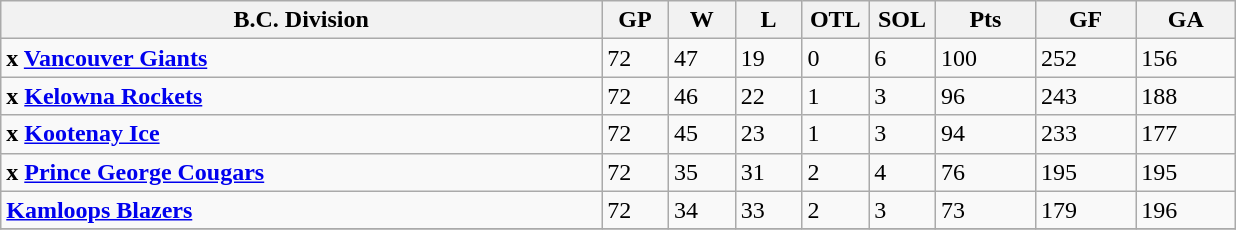<table class="wikitable">
<tr>
<th width="45%">B.C. Division</th>
<th width="5%">GP</th>
<th width="5%">W</th>
<th width="5%">L</th>
<th width="5%">OTL</th>
<th width="5%">SOL</th>
<th width="7.5%">Pts</th>
<th width="7.5%">GF</th>
<th width="7.5%">GA</th>
</tr>
<tr>
<td><strong>x <a href='#'>Vancouver Giants</a></strong></td>
<td>72</td>
<td>47</td>
<td>19</td>
<td>0</td>
<td>6</td>
<td>100</td>
<td>252</td>
<td>156</td>
</tr>
<tr>
<td><strong>x <a href='#'>Kelowna Rockets</a></strong></td>
<td>72</td>
<td>46</td>
<td>22</td>
<td>1</td>
<td>3</td>
<td>96</td>
<td>243</td>
<td>188</td>
</tr>
<tr>
<td><strong>x <a href='#'>Kootenay Ice</a></strong></td>
<td>72</td>
<td>45</td>
<td>23</td>
<td>1</td>
<td>3</td>
<td>94</td>
<td>233</td>
<td>177</td>
</tr>
<tr>
<td><strong>x <a href='#'>Prince George Cougars</a></strong></td>
<td>72</td>
<td>35</td>
<td>31</td>
<td>2</td>
<td>4</td>
<td>76</td>
<td>195</td>
<td>195</td>
</tr>
<tr>
<td><strong><a href='#'>Kamloops Blazers</a></strong></td>
<td>72</td>
<td>34</td>
<td>33</td>
<td>2</td>
<td>3</td>
<td>73</td>
<td>179</td>
<td>196</td>
</tr>
<tr>
</tr>
</table>
